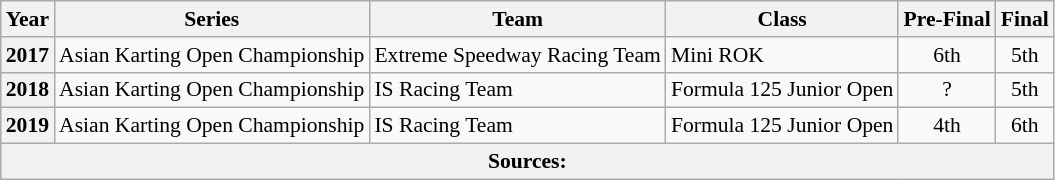<table class="wikitable" style="text-align:center; font-size:90%">
<tr>
<th>Year</th>
<th>Series</th>
<th>Team</th>
<th>Class</th>
<th>Pre-Final</th>
<th>Final</th>
</tr>
<tr>
<th>2017</th>
<td align="left">Asian Karting Open Championship</td>
<td align="left">Extreme Speedway Racing Team</td>
<td align="left">Mini ROK</td>
<td>6th</td>
<td>5th</td>
</tr>
<tr>
<th>2018</th>
<td align="left">Asian Karting Open Championship</td>
<td align="left">IS Racing Team</td>
<td align="left">Formula 125 Junior Open</td>
<td>?</td>
<td>5th</td>
</tr>
<tr>
<th>2019</th>
<td align="left">Asian Karting Open Championship</td>
<td align="left">IS Racing Team</td>
<td align="left">Formula 125 Junior Open</td>
<td>4th</td>
<td>6th</td>
</tr>
<tr>
<th colspan="6">Sources:</th>
</tr>
</table>
